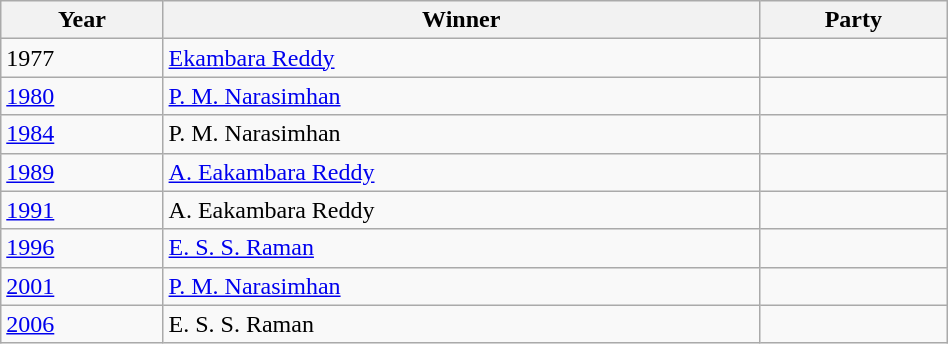<table class="wikitable sortable" width="50%">
<tr>
<th>Year</th>
<th>Winner</th>
<th colspan="2">Party</th>
</tr>
<tr>
<td>1977</td>
<td><a href='#'>Ekambara Reddy</a></td>
<td></td>
</tr>
<tr>
<td><a href='#'>1980</a></td>
<td><a href='#'>P. M. Narasimhan</a></td>
<td></td>
</tr>
<tr>
<td><a href='#'>1984</a></td>
<td>P. M. Narasimhan</td>
<td></td>
</tr>
<tr>
<td><a href='#'>1989</a></td>
<td><a href='#'>A. Eakambara Reddy</a></td>
<td></td>
</tr>
<tr>
<td><a href='#'>1991</a></td>
<td>A. Eakambara Reddy</td>
<td></td>
</tr>
<tr>
<td><a href='#'>1996</a></td>
<td><a href='#'>E. S. S. Raman</a></td>
<td></td>
</tr>
<tr>
<td><a href='#'>2001</a></td>
<td><a href='#'>P. M. Narasimhan</a></td>
<td></td>
</tr>
<tr>
<td><a href='#'>2006</a></td>
<td>E. S. S. Raman</td>
<td></td>
</tr>
</table>
